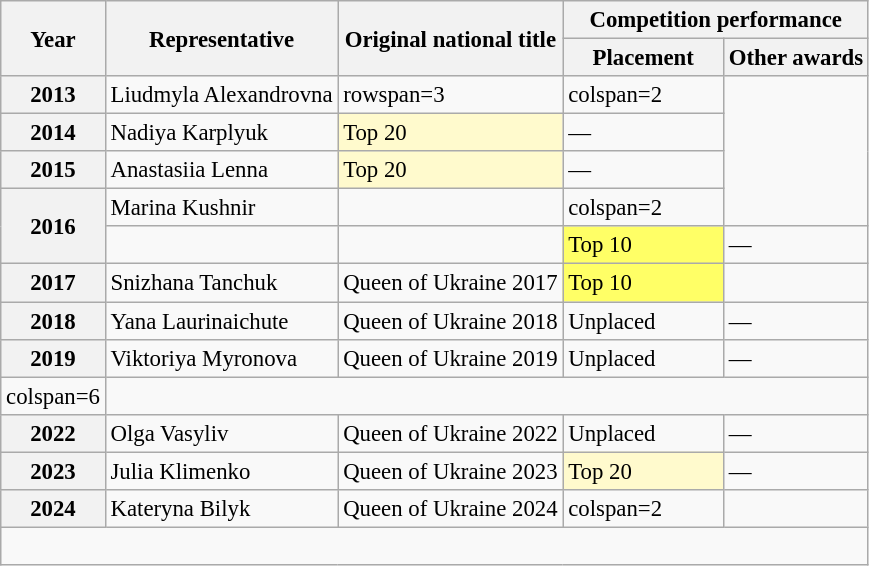<table class="wikitable defaultcenter col2left" style="font-size:95%;">
<tr>
<th rowspan=2>Year</th>
<th rowspan=2>Representative</th>
<th rowspan=2>Original national title</th>
<th colspan=2>Competition performance</th>
</tr>
<tr>
<th width=100px>Placement</th>
<th>Other awards</th>
</tr>
<tr>
<th>2013</th>
<td>Liudmyla Alexandrovna</td>
<td>rowspan=3 </td>
<td>colspan=2 </td>
</tr>
<tr>
<th>2014</th>
<td>Nadiya Karplyuk</td>
<td bgcolor=#FFFACD>Top 20</td>
<td>—</td>
</tr>
<tr>
<th>2015</th>
<td>Anastasiia Lenna</td>
<td bgcolor=#FFFACD>Top 20</td>
<td>—</td>
</tr>
<tr>
<th rowspan=2>2016</th>
<td>Marina Kushnir</td>
<td></td>
<td>colspan=2 </td>
</tr>
<tr>
<td></td>
<td></td>
<td bgcolor=#FFFF66>Top 10</td>
<td>—</td>
</tr>
<tr>
<th>2017</th>
<td>Snizhana Tanchuk</td>
<td>Queen of Ukraine 2017</td>
<td bgcolor=#FFFF66>Top 10</td>
</tr>
<tr>
<th>2018</th>
<td>Yana Laurinaichute</td>
<td>Queen of Ukraine 2018</td>
<td>Unplaced</td>
<td>—</td>
</tr>
<tr>
<th>2019</th>
<td>Viktoriya Myronova</td>
<td>Queen of Ukraine 2019</td>
<td>Unplaced</td>
<td>—</td>
</tr>
<tr>
<td>colspan=6 </td>
</tr>
<tr>
<th>2022</th>
<td>Olga Vasyliv</td>
<td>Queen of Ukraine 2022</td>
<td>Unplaced</td>
<td>—</td>
</tr>
<tr>
<th>2023</th>
<td>Julia Klimenko</td>
<td>Queen of Ukraine 2023</td>
<td bgcolor=#FFFACD>Top 20</td>
<td>—</td>
</tr>
<tr>
<th>2024</th>
<td>Kateryna Bilyk</td>
<td>Queen of Ukraine 2024</td>
<td>colspan=2 </td>
</tr>
<tr>
<td colspan="6" align=left><br></td>
</tr>
</table>
